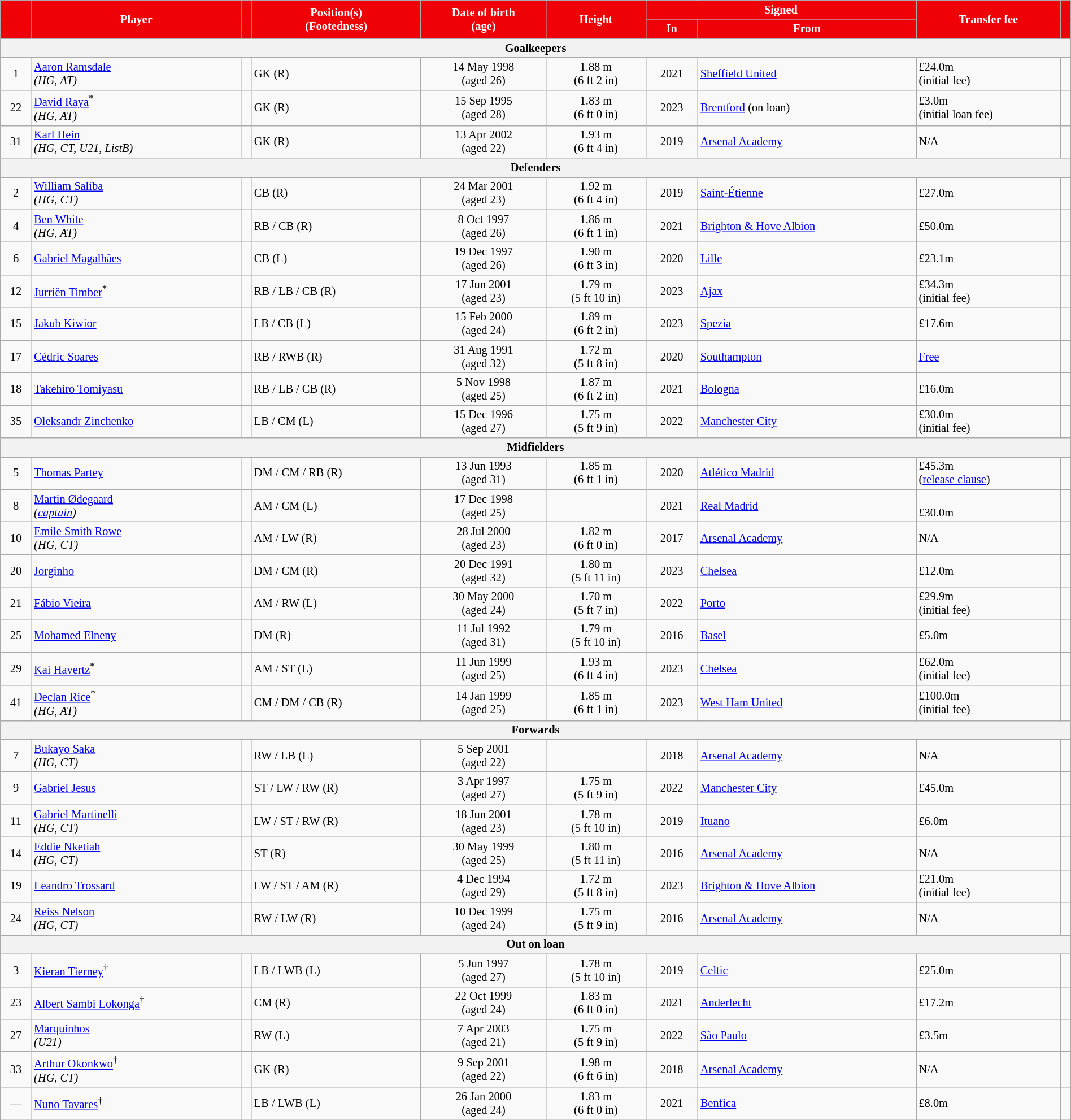<table class="wikitable sortable" style="text-align:center; font-size:85%; width:100%;">
<tr>
<th rowspan="2" style="background-color:#ee0107; color:#ffffff;"></th>
<th rowspan="2" style="background-color:#ee0107; color:#ffffff;">Player</th>
<th rowspan="2" style="background-color:#ee0107; color:#ffffff;"></th>
<th rowspan="2" style="background-color:#ee0107; color:#ffffff;">Position(s)<br>(Footedness)</th>
<th rowspan="2" style="background-color:#ee0107; color:#ffffff;">Date of birth<br>(age)</th>
<th rowspan="2" style="background-color:#ee0107; color:#ffffff;">Height</th>
<th colspan="2" style="background-color:#ee0107; color:#ffffff;">Signed</th>
<th rowspan="2" style="background-color:#ee0107; color:#ffffff;">Transfer fee</th>
<th rowspan="2" style="background-color:#ee0107; color:#ffffff;" class="unsortable"></th>
</tr>
<tr>
<th style="background-color:#ee0107; color:#ffffff;">In</th>
<th style="background-color:#ee0107; color:#ffffff;">From</th>
</tr>
<tr>
<th colspan="10">Goalkeepers</th>
</tr>
<tr>
<td>1</td>
<td style="text-align:left;" data-sort-value="Rams"><a href='#'>Aaron Ramsdale</a><br><em>(HG, AT)</em></td>
<td></td>
<td style="text-align:left;">GK (R)</td>
<td data-sort-value="12">14 May 1998<br>(aged 26)</td>
<td>1.88 m<br>(6 ft 2 in)</td>
<td>2021</td>
<td style="text-align:left;"> <a href='#'>Sheffield United</a></td>
<td style="text-align:left;">£24.0m<br>(initial fee)</td>
<td><br></td>
</tr>
<tr>
<td>22</td>
<td style="text-align:left;" data-sort-value="Raya"><a href='#'>David Raya</a><sup>*</sup><br><em>(HG, AT)</em></td>
<td></td>
<td style="text-align:left;">GK (R)</td>
<td data-sort-value="6">15 Sep 1995<br>(aged 28)</td>
<td>1.83 m<br>(6 ft 0 in)</td>
<td>2023</td>
<td style="text-align:left;"> <a href='#'>Brentford</a> (on loan)</td>
<td style="text-align:left;">£3.0m<br>(initial loan fee)</td>
<td><br></td>
</tr>
<tr>
<td>31</td>
<td style="text-align:left;" data-sort-value="Hein"><a href='#'>Karl Hein</a><br><em>(HG, CT, U21, ListB)</em></td>
<td></td>
<td style="text-align:left;">GK (R)</td>
<td data-sort-value="29">13 Apr 2002<br>(aged 22)</td>
<td>1.93 m<br>(6 ft 4 in)</td>
<td>2019</td>
<td style="text-align:left;"> <a href='#'>Arsenal Academy</a></td>
<td style="text-align:left;">N/A</td>
<td><br></td>
</tr>
<tr>
<th colspan="10">Defenders</th>
</tr>
<tr>
<td>2</td>
<td style="text-align:left;" data-sort-value="Sali"><a href='#'>William Saliba</a><br><em>(HG, CT)</em></td>
<td></td>
<td style="text-align:left;">CB (R)</td>
<td data-sort-value="24">24 Mar 2001<br>(aged 23)</td>
<td>1.92 m<br>(6 ft 4 in)</td>
<td>2019</td>
<td style="text-align:left;"> <a href='#'>Saint-Étienne</a></td>
<td style="text-align:left;">£27.0m</td>
<td><br></td>
</tr>
<tr>
<td>4</td>
<td style="text-align:left;" data-sort-value="Whit"><a href='#'>Ben White</a><br><em>(HG, AT)</em></td>
<td></td>
<td style="text-align:left;">RB / CB (R)</td>
<td data-sort-value="10">8 Oct 1997<br>(aged 26)</td>
<td>1.86 m<br>(6 ft 1 in)</td>
<td>2021</td>
<td style="text-align:left;"> <a href='#'>Brighton & Hove Albion</a></td>
<td style="text-align:left;">£50.0m</td>
<td><br></td>
</tr>
<tr>
<td>6</td>
<td style="text-align:left;" data-sort-value="Maga"><a href='#'>Gabriel Magalhães</a></td>
<td></td>
<td style="text-align:left;">CB (L)</td>
<td data-sort-value="11">19 Dec 1997<br>(aged 26)</td>
<td>1.90 m<br>(6 ft 3 in)</td>
<td>2020</td>
<td style="text-align:left;"> <a href='#'>Lille</a></td>
<td style="text-align:left;">£23.1m</td>
<td><br></td>
</tr>
<tr>
<td>12</td>
<td style="text-align:left;" data-sort-value="Timb"><a href='#'>Jurriën Timber</a><sup>*</sup></td>
<td></td>
<td style="text-align:left;">RB / LB / CB (R)</td>
<td data-sort-value="25">17 Jun 2001<br>(aged 23)</td>
<td>1.79 m<br>(5 ft 10 in)</td>
<td>2023</td>
<td style="text-align:left;"> <a href='#'>Ajax</a></td>
<td style="text-align:left;">£34.3m<br>(initial fee)</td>
<td><br></td>
</tr>
<tr>
<td>15</td>
<td style="text-align:left;" data-sort-value="Kiwi"><a href='#'>Jakub Kiwior</a></td>
<td></td>
<td style="text-align:left;">LB / CB (L)</td>
<td data-sort-value="21">15 Feb 2000<br>(aged 24)</td>
<td>1.89 m<br>(6 ft 2 in)</td>
<td>2023</td>
<td style="text-align:left;"> <a href='#'>Spezia</a></td>
<td style="text-align:left;">£17.6m</td>
<td><br></td>
</tr>
<tr>
<td>17</td>
<td style="text-align:left;" data-sort-value="Soar"><a href='#'>Cédric Soares</a></td>
<td></td>
<td style="text-align:left;">RB / RWB (R)</td>
<td data-sort-value="1">31 Aug 1991<br>(aged 32)</td>
<td>1.72 m<br>(5 ft 8 in)</td>
<td>2020</td>
<td style="text-align:left;"> <a href='#'>Southampton</a></td>
<td style="text-align:left;"><a href='#'>Free</a></td>
<td><br></td>
</tr>
<tr>
<td>18</td>
<td style="text-align:left;" data-sort-value="Tomi"><a href='#'>Takehiro Tomiyasu</a></td>
<td></td>
<td style="text-align:left;">RB / LB / CB (R)</td>
<td data-sort-value="13">5 Nov 1998<br>(aged 25)</td>
<td>1.87 m<br>(6 ft 2 in)</td>
<td>2021</td>
<td style="text-align:left;"> <a href='#'>Bologna</a></td>
<td style="text-align:left;">£16.0m</td>
<td><br></td>
</tr>
<tr>
<td>35</td>
<td style="text-align:left;" data-sort-value="Zinc"><a href='#'>Oleksandr Zinchenko</a></td>
<td></td>
<td style="text-align:left;">LB / CM (L)</td>
<td data-sort-value="7">15 Dec 1996<br>(aged 27)</td>
<td>1.75 m<br>(5 ft 9 in)</td>
<td>2022</td>
<td style="text-align:left;"> <a href='#'>Manchester City</a></td>
<td style="text-align:left;">£30.0m<br>(initial fee)</td>
<td><br></td>
</tr>
<tr>
<th colspan="10">Midfielders</th>
</tr>
<tr>
<td>5</td>
<td style="text-align:left;" data-sort-value="Part"><a href='#'>Thomas Partey</a></td>
<td></td>
<td style="text-align:left;">DM / CM / RB (R)</td>
<td data-sort-value="4">13 Jun 1993<br>(aged 31)</td>
<td>1.85 m<br>(6 ft 1 in)</td>
<td>2020</td>
<td style="text-align:left;"> <a href='#'>Atlético Madrid</a></td>
<td style="text-align:left;">£45.3m<br>(<a href='#'>release clause</a>)</td>
<td><br></td>
</tr>
<tr>
<td>8</td>
<td style="text-align:left;" data-sort-value="Odeg"><a href='#'>Martin Ødegaard</a><br><em>(<a href='#'>captain</a>)</em></td>
<td></td>
<td style="text-align:left;">AM / CM (L)</td>
<td data-sort-value="14">17 Dec 1998<br>(aged 25)</td>
<td><br></td>
<td>2021</td>
<td style="text-align:left;"> <a href='#'>Real Madrid</a></td>
<td style="text-align:left;"><br>£30.0m</td>
<td><br></td>
</tr>
<tr>
<td>10</td>
<td style="text-align:left;" data-sort-value="Smit"><a href='#'>Emile Smith Rowe</a><br><em>(HG, CT)</em></td>
<td></td>
<td style="text-align:left;">AM / LW (R)</td>
<td data-sort-value="23">28 Jul 2000<br>(aged 23)</td>
<td>1.82 m<br>(6 ft 0 in)</td>
<td>2017</td>
<td style="text-align:left;"> <a href='#'>Arsenal Academy</a></td>
<td style="text-align:left;">N/A</td>
<td><br></td>
</tr>
<tr>
<td>20</td>
<td style="text-align:left;" data-sort-value="Jorg"><a href='#'>Jorginho</a></td>
<td></td>
<td style="text-align:left;">DM / CM (R)</td>
<td data-sort-value="2">20 Dec 1991<br>(aged 32)</td>
<td>1.80 m<br>(5 ft 11 in)</td>
<td>2023</td>
<td style="text-align:left;"> <a href='#'>Chelsea</a></td>
<td style="text-align:left;">£12.0m</td>
<td><br></td>
</tr>
<tr>
<td>21</td>
<td style="text-align:left;" data-sort-value="Viei"><a href='#'>Fábio Vieira</a></td>
<td></td>
<td style="text-align:left;">AM / RW (L)</td>
<td data-sort-value="22">30 May 2000<br>(aged 24)</td>
<td>1.70 m<br>(5 ft 7 in)</td>
<td>2022</td>
<td style="text-align:left;"> <a href='#'>Porto</a></td>
<td style="text-align:left;">£29.9m<br>(initial fee)</td>
<td><br></td>
</tr>
<tr>
<td>25</td>
<td style="text-align:left;" data-sort-value="Elne"><a href='#'>Mohamed Elneny</a></td>
<td></td>
<td style="text-align:left;">DM (R)</td>
<td data-sort-value="3">11 Jul 1992<br>(aged 31)</td>
<td>1.79 m<br>(5 ft 10 in)</td>
<td>2016</td>
<td style="text-align:left;"> <a href='#'>Basel</a></td>
<td style="text-align:left;">£5.0m</td>
<td><br></td>
</tr>
<tr>
<td>29</td>
<td style="text-align:left;" data-sort-value="Have"><a href='#'>Kai Havertz</a><sup>*</sup></td>
<td></td>
<td style="text-align:left;">AM / ST (L)</td>
<td data-sort-value="17">11 Jun 1999<br>(aged 25)</td>
<td>1.93 m<br>(6 ft 4 in)</td>
<td>2023</td>
<td style="text-align:left;"> <a href='#'>Chelsea</a></td>
<td style="text-align:left;">£62.0m<br>(initial fee)</td>
<td><br></td>
</tr>
<tr>
<td>41</td>
<td style="text-align:left;" data-sort-value="Rice"><a href='#'>Declan Rice</a><sup>*</sup><br><em>(HG, AT)</em></td>
<td></td>
<td style="text-align:left;">CM / DM / CB (R)</td>
<td data-sort-value="15">14 Jan 1999<br>(aged 25)</td>
<td>1.85 m<br>(6 ft 1 in)</td>
<td>2023</td>
<td style="text-align:left;"> <a href='#'>West Ham United</a></td>
<td style="text-align:left;">£100.0m<br>(initial fee)</td>
<td><br></td>
</tr>
<tr>
<th colspan="10">Forwards</th>
</tr>
<tr>
<td>7</td>
<td style="text-align:left;" data-sort-value="Saka"><a href='#'>Bukayo Saka</a><br><em>(HG, CT)</em></td>
<td></td>
<td style="text-align:left;">RW / LB (L)</td>
<td data-sort-value="27">5 Sep 2001<br>(aged 22)</td>
<td><br></td>
<td>2018</td>
<td style="text-align:left;"> <a href='#'>Arsenal Academy</a></td>
<td style="text-align:left;">N/A</td>
<td><br></td>
</tr>
<tr>
<td>9</td>
<td style="text-align:left;" data-sort-value="Jesu"><a href='#'>Gabriel Jesus</a></td>
<td></td>
<td style="text-align:left;">ST / LW / RW (R)</td>
<td data-sort-value="8">3 Apr 1997<br>(aged 27)</td>
<td>1.75 m<br>(5 ft 9 in)</td>
<td>2022</td>
<td style="text-align:left;"> <a href='#'>Manchester City</a></td>
<td style="text-align:left;">£45.0m</td>
<td><br></td>
</tr>
<tr>
<td>11</td>
<td style="text-align:left;" data-sort-value="Mart"><a href='#'>Gabriel Martinelli</a><br><em>(HG, CT)</em></td>
<td></td>
<td style="text-align:left;">LW / ST / RW (R)</td>
<td data-sort-value="26">18 Jun 2001<br>(aged 23)</td>
<td>1.78 m<br>(5 ft 10 in)</td>
<td>2019</td>
<td style="text-align:left;"> <a href='#'>Ituano</a></td>
<td style="text-align:left;">£6.0m</td>
<td><br></td>
</tr>
<tr>
<td>14</td>
<td style="text-align:left;" data-sort-value="Nket"><a href='#'>Eddie Nketiah</a><br><em>(HG, CT)</em></td>
<td></td>
<td style="text-align:left;">ST (R)</td>
<td data-sort-value="16">30 May 1999<br>(aged 25)</td>
<td>1.80 m<br>(5 ft 11 in)</td>
<td>2016</td>
<td style="text-align:left;"> <a href='#'>Arsenal Academy</a></td>
<td style="text-align:left;">N/A</td>
<td><br></td>
</tr>
<tr>
<td>19</td>
<td style="text-align:left;" data-sort-value="Tros"><a href='#'>Leandro Trossard</a></td>
<td></td>
<td style="text-align:left;">LW / ST / AM (R)</td>
<td data-sort-value="5">4 Dec 1994<br>(aged 29)</td>
<td>1.72 m<br>(5 ft 8 in)</td>
<td>2023</td>
<td style="text-align:left;"> <a href='#'>Brighton & Hove Albion</a></td>
<td style="text-align:left;">£21.0m<br>(initial fee)</td>
<td><br></td>
</tr>
<tr>
<td>24</td>
<td style="text-align:left;" data-sort-value="Nels"><a href='#'>Reiss Nelson</a><br><em>(HG, CT)</em></td>
<td></td>
<td style="text-align:left;">RW / LW (R)</td>
<td data-sort-value="19">10 Dec 1999<br>(aged 24)</td>
<td>1.75 m<br>(5 ft 9 in)</td>
<td>2016</td>
<td style="text-align:left;"> <a href='#'>Arsenal Academy</a></td>
<td style="text-align:left;">N/A</td>
<td><br></td>
</tr>
<tr>
<th colspan="10">Out on loan</th>
</tr>
<tr>
<td>3</td>
<td style="text-align:left;" data-sort-value="Tier"><a href='#'>Kieran Tierney</a><sup>†</sup></td>
<td></td>
<td style="text-align:left;">LB / LWB (L)</td>
<td data-sort-value="9">5 Jun 1997<br>(aged 27)</td>
<td>1.78 m<br>(5 ft 10 in)</td>
<td>2019</td>
<td style="text-align:left;"> <a href='#'>Celtic</a></td>
<td style="text-align:left;">£25.0m</td>
<td><br></td>
</tr>
<tr>
<td>23</td>
<td style="text-align:left;" data-sort-value="Samb"><a href='#'>Albert Sambi Lokonga</a><sup>†</sup></td>
<td></td>
<td style="text-align:left;">CM (R)</td>
<td data-sort-value="18">22 Oct 1999<br>(aged 24)</td>
<td>1.83 m<br>(6 ft 0 in)</td>
<td>2021</td>
<td style="text-align:left;"> <a href='#'>Anderlecht</a></td>
<td style="text-align:left;">£17.2m</td>
<td><br></td>
</tr>
<tr>
<td>27</td>
<td style="text-align:left;" data-sort-value="Marq"><a href='#'>Marquinhos</a><br><em>(U21)</em></td>
<td></td>
<td style="text-align:left;">RW (L)</td>
<td data-sort-value="30">7 Apr 2003<br>(aged 21)</td>
<td>1.75 m<br>(5 ft 9 in)</td>
<td>2022</td>
<td style="text-align:left;"> <a href='#'>São Paulo</a></td>
<td style="text-align:left;">£3.5m</td>
<td><br></td>
</tr>
<tr>
<td>33</td>
<td style="text-align:left;" data-sort-value="OkoA"><a href='#'>Arthur Okonkwo</a><sup>†</sup><br><em>(HG, CT)</em></td>
<td></td>
<td style="text-align:left;">GK (R)</td>
<td data-sort-value="28">9 Sep 2001<br>(aged 22)</td>
<td>1.98 m<br>(6 ft 6 in)</td>
<td>2018</td>
<td style="text-align:left;"> <a href='#'>Arsenal Academy</a></td>
<td style="text-align:left;">N/A</td>
<td><br></td>
</tr>
<tr>
<td>—</td>
<td style="text-align:left;" data-sort-value="Tava"><a href='#'>Nuno Tavares</a><sup>†</sup></td>
<td></td>
<td style="text-align:left;">LB / LWB (L)</td>
<td data-sort-value="20">26 Jan 2000<br>(aged 24)</td>
<td>1.83 m<br>(6 ft 0 in)</td>
<td>2021</td>
<td style="text-align:left;"> <a href='#'>Benfica</a></td>
<td style="text-align:left;">£8.0m</td>
<td><br></td>
</tr>
</table>
